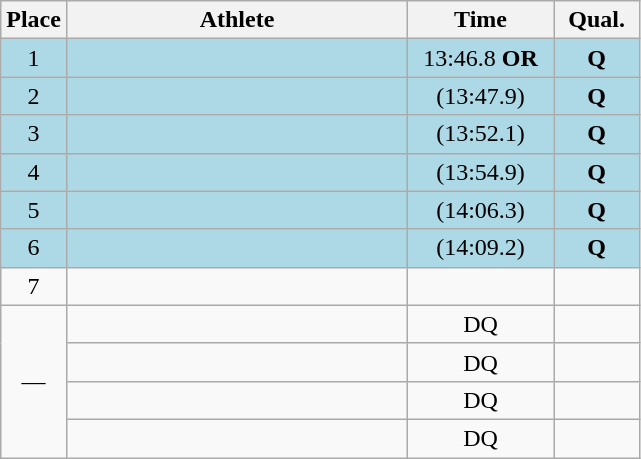<table class=wikitable style="text-align:center">
<tr>
<th width=20>Place</th>
<th width=220>Athlete</th>
<th width=90>Time</th>
<th width=50>Qual.</th>
</tr>
<tr bgcolor=lightblue>
<td>1</td>
<td align=left></td>
<td>13:46.8 <strong>OR</strong></td>
<td><strong>Q</strong></td>
</tr>
<tr bgcolor=lightblue>
<td>2</td>
<td align=left></td>
<td>(13:47.9)</td>
<td><strong>Q</strong></td>
</tr>
<tr bgcolor=lightblue>
<td>3</td>
<td align=left></td>
<td>(13:52.1)</td>
<td><strong>Q</strong></td>
</tr>
<tr bgcolor=lightblue>
<td>4</td>
<td align=left></td>
<td>(13:54.9)</td>
<td><strong>Q</strong></td>
</tr>
<tr bgcolor=lightblue>
<td>5</td>
<td align=left></td>
<td>(14:06.3)</td>
<td><strong>Q</strong></td>
</tr>
<tr bgcolor=lightblue>
<td>6</td>
<td align=left></td>
<td>(14:09.2)</td>
<td><strong>Q</strong></td>
</tr>
<tr>
<td>7</td>
<td align=left></td>
<td></td>
<td></td>
</tr>
<tr>
<td rowspan=4>—</td>
<td align=left></td>
<td>DQ</td>
<td></td>
</tr>
<tr>
<td align=left></td>
<td>DQ</td>
<td></td>
</tr>
<tr>
<td align=left></td>
<td>DQ</td>
<td></td>
</tr>
<tr>
<td align=left></td>
<td>DQ</td>
<td></td>
</tr>
</table>
